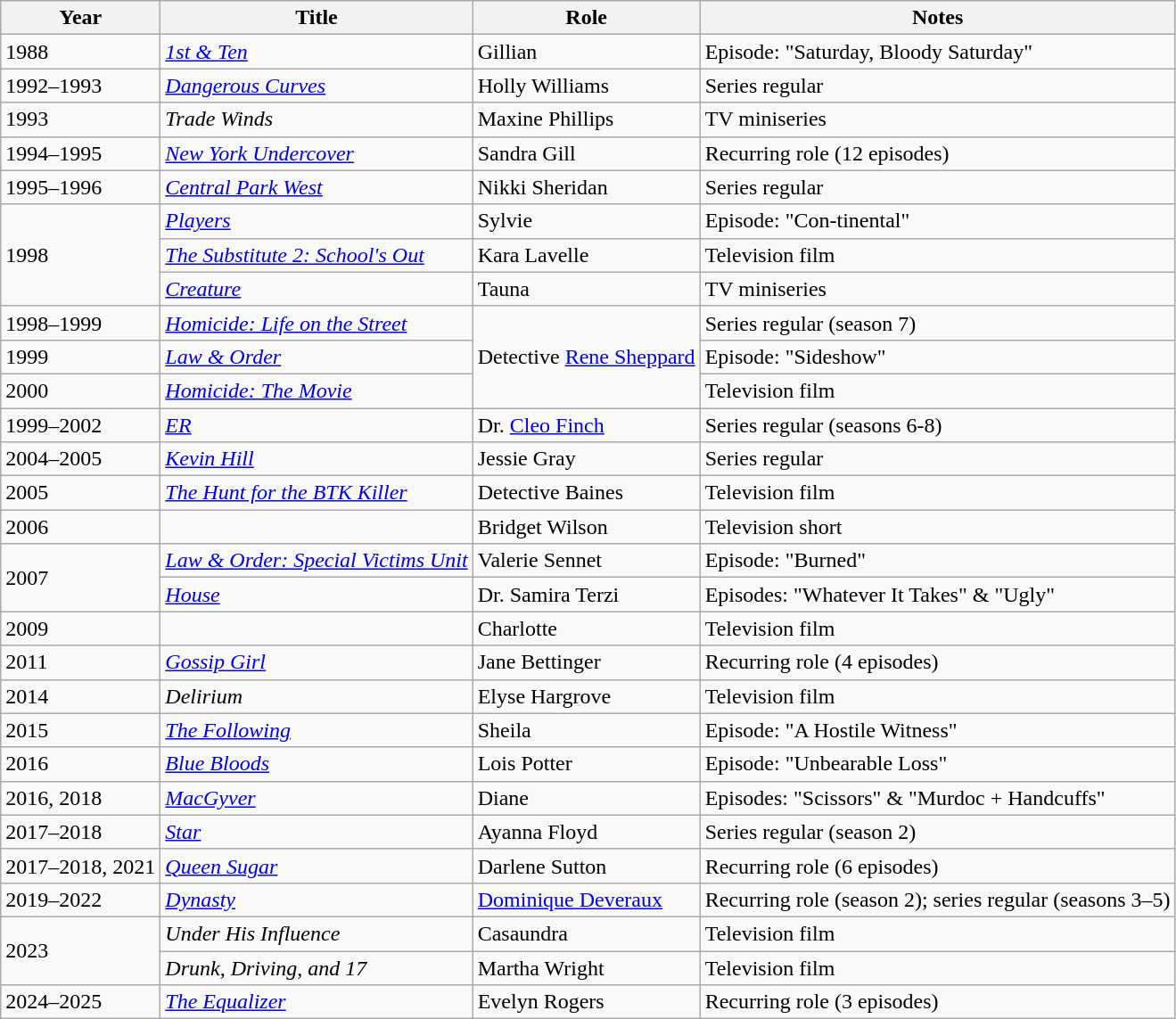<table class="wikitable plainrowheaders sortable" style="margin-right: 0;">
<tr>
<th>Year</th>
<th>Title</th>
<th>Role</th>
<th>Notes</th>
</tr>
<tr>
<td>1988</td>
<td><em><a href='#'>1st & Ten</a></em></td>
<td>Gillian</td>
<td>Episode: "Saturday, Bloody Saturday"</td>
</tr>
<tr>
<td>1992–1993</td>
<td><em><a href='#'>Dangerous Curves</a></em></td>
<td>Holly Williams</td>
<td>Series regular</td>
</tr>
<tr>
<td>1993</td>
<td><em>Trade Winds</em></td>
<td>Maxine Phillips</td>
<td>TV miniseries</td>
</tr>
<tr>
<td>1994–1995</td>
<td><em><a href='#'>New York Undercover</a></em></td>
<td>Sandra Gill</td>
<td>Recurring role (12 episodes)</td>
</tr>
<tr>
<td>1995–1996</td>
<td><em><a href='#'>Central Park West</a></em></td>
<td>Nikki Sheridan</td>
<td>Series regular</td>
</tr>
<tr>
<td rowspan=3>1998</td>
<td><em><a href='#'>Players</a></em></td>
<td>Sylvie</td>
<td>Episode: "Con-tinental"</td>
</tr>
<tr>
<td><em><a href='#'>The Substitute 2: School's Out</a></em></td>
<td>Kara Lavelle</td>
<td>Television film</td>
</tr>
<tr>
<td><em><a href='#'>Creature</a></em></td>
<td>Tauna</td>
<td>TV miniseries</td>
</tr>
<tr>
<td>1998–1999</td>
<td><em><a href='#'>Homicide: Life on the Street</a></em></td>
<td rowspan=3>Detective <a href='#'>Rene Sheppard</a></td>
<td>Series regular (season 7)</td>
</tr>
<tr>
<td>1999</td>
<td><em><a href='#'>Law & Order</a></em></td>
<td>Episode: "Sideshow"</td>
</tr>
<tr>
<td>2000</td>
<td><em><a href='#'>Homicide: The Movie</a></em></td>
<td>Television film</td>
</tr>
<tr>
<td>1999–2002</td>
<td><em><a href='#'>ER</a></em></td>
<td>Dr. <a href='#'>Cleo Finch</a></td>
<td>Series regular (seasons 6-8)</td>
</tr>
<tr>
<td>2004–2005</td>
<td><em><a href='#'>Kevin Hill</a></em></td>
<td>Jessie Gray</td>
<td>Series regular</td>
</tr>
<tr>
<td>2005</td>
<td><em><a href='#'>The Hunt for the BTK Killer</a></em></td>
<td>Detective Baines</td>
<td>Television film</td>
</tr>
<tr>
<td>2006</td>
<td><em></em></td>
<td>Bridget Wilson</td>
<td>Television short</td>
</tr>
<tr>
<td rowspan=2>2007</td>
<td><em><a href='#'>Law & Order: Special Victims Unit</a></em></td>
<td>Valerie Sennet</td>
<td>Episode: "Burned"</td>
</tr>
<tr>
<td><em><a href='#'>House</a></em></td>
<td>Dr. Samira Terzi</td>
<td>Episodes: "Whatever It Takes" & "Ugly"</td>
</tr>
<tr>
<td>2009</td>
<td><em></em></td>
<td>Charlotte</td>
<td>Television film</td>
</tr>
<tr>
<td>2011</td>
<td><em><a href='#'>Gossip Girl</a></em></td>
<td>Jane Bettinger</td>
<td>Recurring role (4 episodes)</td>
</tr>
<tr>
<td>2014</td>
<td><em>Delirium</em></td>
<td>Elyse Hargrove</td>
<td>Television film</td>
</tr>
<tr>
<td>2015</td>
<td><em><a href='#'>The Following</a></em></td>
<td>Sheila</td>
<td>Episode: "A Hostile Witness"</td>
</tr>
<tr>
<td>2016</td>
<td><em><a href='#'>Blue Bloods</a></em></td>
<td>Lois Potter</td>
<td>Episode: "Unbearable Loss"</td>
</tr>
<tr>
<td>2016, 2018</td>
<td><em><a href='#'>MacGyver</a></em></td>
<td>Diane</td>
<td>Episodes: "Scissors" & "Murdoc + Handcuffs"</td>
</tr>
<tr>
<td>2017–2018</td>
<td><em><a href='#'>Star</a></em></td>
<td>Ayanna Floyd</td>
<td>Series regular (season 2)</td>
</tr>
<tr>
<td>2017–2018, 2021</td>
<td><em><a href='#'>Queen Sugar</a></em></td>
<td>Darlene Sutton</td>
<td>Recurring role (6 episodes)</td>
</tr>
<tr>
<td>2019–2022</td>
<td><em><a href='#'>Dynasty</a></em></td>
<td><a href='#'>Dominique Deveraux</a></td>
<td>Recurring role (season 2); series regular (seasons 3–5)</td>
</tr>
<tr>
<td rowspan="2">2023</td>
<td><em>Under His Influence</em></td>
<td>Casaundra</td>
<td>Television film</td>
</tr>
<tr>
<td><em>Drunk, Driving, and 17</em></td>
<td>Martha Wright</td>
<td>Television film</td>
</tr>
<tr>
<td>2024–2025</td>
<td><em><a href='#'>The Equalizer</a></em></td>
<td>Evelyn Rogers</td>
<td>Recurring role (3 episodes)</td>
</tr>
</table>
